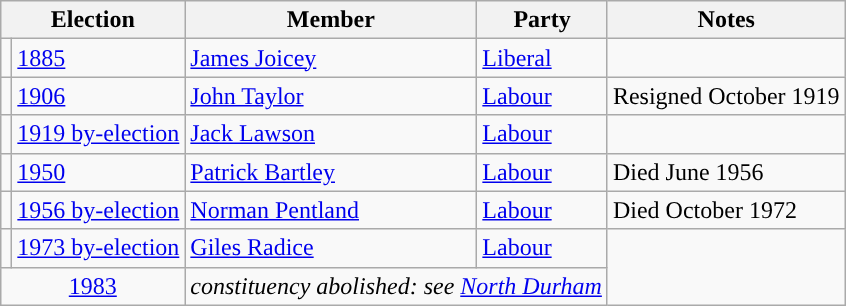<table class="wikitable">
<tr>
<th colspan="2">Election</th>
<th>Member</th>
<th>Party</th>
<th>Notes</th>
</tr>
<tr>
<td style="color:inherit;background-color: "></td>
<td><a href='#'>1885</a></td>
<td><a href='#'>James Joicey</a></td>
<td><a href='#'>Liberal</a></td>
</tr>
<tr>
<td style="color:inherit;background-color: "></td>
<td><a href='#'>1906</a></td>
<td><a href='#'>John Taylor</a></td>
<td><a href='#'>Labour</a></td>
<td>Resigned October 1919</td>
</tr>
<tr>
<td style="color:inherit;background-color: "></td>
<td><a href='#'>1919 by-election</a></td>
<td><a href='#'>Jack Lawson</a></td>
<td><a href='#'>Labour</a></td>
</tr>
<tr>
<td style="color:inherit;background-color: "></td>
<td><a href='#'>1950</a></td>
<td><a href='#'>Patrick Bartley</a></td>
<td><a href='#'>Labour</a></td>
<td>Died June 1956</td>
</tr>
<tr>
<td style="color:inherit;background-color: "></td>
<td><a href='#'>1956 by-election</a></td>
<td><a href='#'>Norman Pentland</a></td>
<td><a href='#'>Labour</a></td>
<td>Died October 1972</td>
</tr>
<tr>
<td style="color:inherit;background-color: "></td>
<td><a href='#'>1973 by-election</a></td>
<td><a href='#'>Giles Radice</a></td>
<td><a href='#'>Labour</a></td>
</tr>
<tr>
<td colspan="2" style="text-align:center;"><a href='#'>1983</a></td>
<td colspan="2"><em>constituency abolished: see <a href='#'>North Durham</a></em></td>
</tr>
</table>
